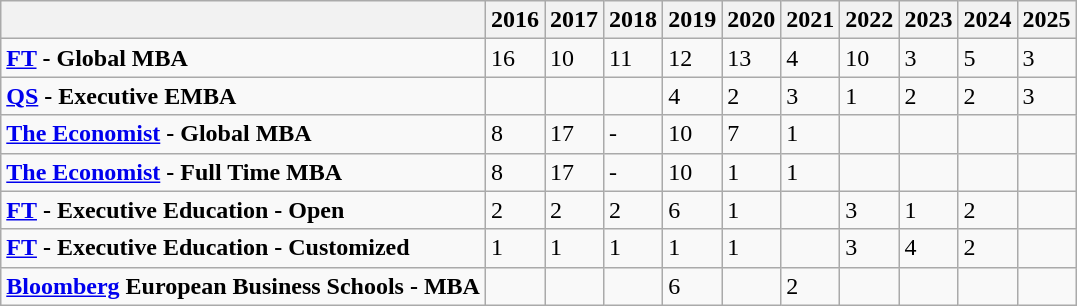<table class="wikitable">
<tr>
<th></th>
<th>2016</th>
<th><strong>2017</strong></th>
<th>2018</th>
<th>2019</th>
<th>2020</th>
<th>2021</th>
<th>2022</th>
<th>2023</th>
<th>2024</th>
<th>2025</th>
</tr>
<tr>
<td><strong><a href='#'>FT</a> - Global MBA</strong></td>
<td>16</td>
<td>10</td>
<td>11</td>
<td>12</td>
<td>13</td>
<td>4</td>
<td>10</td>
<td>3</td>
<td>5</td>
<td>3</td>
</tr>
<tr>
<td><strong><a href='#'>QS</a> - Executive EMBA</strong></td>
<td></td>
<td></td>
<td></td>
<td>4</td>
<td>2</td>
<td>3</td>
<td>1</td>
<td>2</td>
<td>2</td>
<td>3</td>
</tr>
<tr>
<td><strong><a href='#'>The Economist</a> - Global MBA</strong></td>
<td>8</td>
<td>17</td>
<td>-</td>
<td>10</td>
<td>7</td>
<td>1</td>
<td></td>
<td></td>
<td></td>
<td></td>
</tr>
<tr>
<td><strong><a href='#'>The Economist</a> - Full Time MBA</strong></td>
<td>8</td>
<td>17</td>
<td>-</td>
<td>10</td>
<td>1</td>
<td>1</td>
<td></td>
<td></td>
<td></td>
<td></td>
</tr>
<tr>
<td><strong><a href='#'>FT</a></strong> <strong>- Executive Education - Open</strong></td>
<td>2</td>
<td>2</td>
<td>2</td>
<td>6</td>
<td>1</td>
<td></td>
<td>3</td>
<td>1</td>
<td>2</td>
<td></td>
</tr>
<tr>
<td><strong><a href='#'>FT</a></strong> <strong>- Executive Education - Customized</strong></td>
<td>1</td>
<td>1</td>
<td>1</td>
<td>1</td>
<td>1</td>
<td></td>
<td>3</td>
<td>4</td>
<td>2</td>
<td></td>
</tr>
<tr>
<td><strong><a href='#'>Bloomberg</a> European Business Schools</strong> <strong>- MBA</strong></td>
<td></td>
<td></td>
<td></td>
<td>6</td>
<td></td>
<td>2</td>
<td></td>
<td></td>
<td></td>
<td></td>
</tr>
</table>
